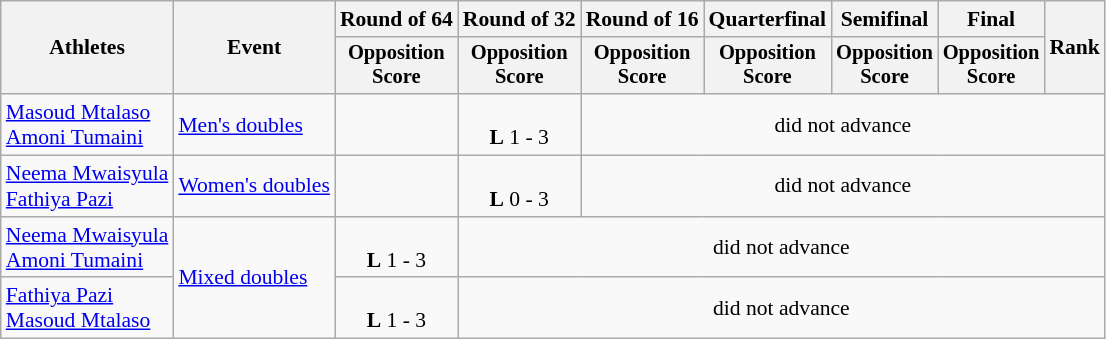<table class="wikitable" style="font-size:90%">
<tr>
<th rowspan=2>Athletes</th>
<th rowspan=2>Event</th>
<th>Round of 64</th>
<th>Round of 32</th>
<th>Round of 16</th>
<th>Quarterfinal</th>
<th>Semifinal</th>
<th>Final</th>
<th rowspan=2>Rank</th>
</tr>
<tr style="font-size:95%">
<th>Opposition<br>Score</th>
<th>Opposition<br>Score</th>
<th>Opposition<br>Score</th>
<th>Opposition<br>Score</th>
<th>Opposition<br>Score</th>
<th>Opposition<br>Score</th>
</tr>
<tr align=center>
<td align=left><a href='#'>Masoud Mtalaso</a><br><a href='#'>Amoni Tumaini</a></td>
<td align=left><a href='#'>Men's doubles</a></td>
<td></td>
<td><br><strong>L</strong> 1 - 3</td>
<td colspan=5>did not advance</td>
</tr>
<tr align=center>
<td align=left><a href='#'>Neema Mwaisyula</a><br><a href='#'>Fathiya Pazi</a></td>
<td align=left><a href='#'>Women's doubles</a></td>
<td></td>
<td><br><strong>L</strong> 0 - 3</td>
<td colspan=5>did not advance</td>
</tr>
<tr align=center>
<td align=left><a href='#'>Neema Mwaisyula</a><br><a href='#'>Amoni Tumaini</a></td>
<td align=left rowspan=2><a href='#'>Mixed doubles</a></td>
<td><br><strong>L</strong> 1 - 3</td>
<td colspan=6>did not advance</td>
</tr>
<tr align=center>
<td align=left><a href='#'>Fathiya Pazi</a><br><a href='#'>Masoud Mtalaso</a></td>
<td><br><strong>L</strong> 1 - 3</td>
<td colspan=6>did not advance</td>
</tr>
</table>
